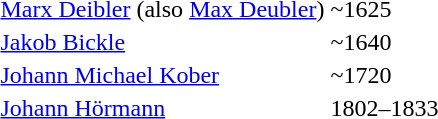<table>
<tr>
<td><a href='#'>Marx Deibler</a> (also <a href='#'>Max Deubler</a>)</td>
<td>~1625</td>
</tr>
<tr>
<td><a href='#'>Jakob Bickle</a></td>
<td>~1640</td>
</tr>
<tr>
<td><a href='#'>Johann Michael Kober</a></td>
<td>~1720</td>
</tr>
<tr>
<td><a href='#'>Johann Hörmann</a></td>
<td>1802–1833</td>
</tr>
<tr>
</tr>
</table>
